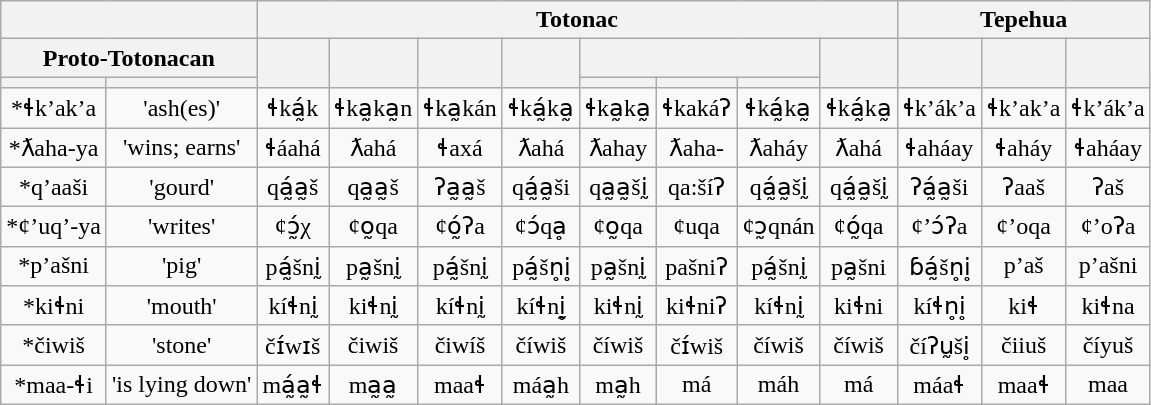<table class="wikitable" style="text-align: center;">
<tr>
<th colspan=2></th>
<th colspan=8>Totonac</th>
<th colspan=3>Tepehua</th>
</tr>
<tr>
<th colspan=2>Proto-Totonacan</th>
<th rowspan=2></th>
<th rowspan=2></th>
<th rowspan=2></th>
<th rowspan=2></th>
<th colspan=3></th>
<th rowspan=2></th>
<th rowspan=2></th>
<th rowspan=2></th>
<th rowspan=2></th>
</tr>
<tr>
<th></th>
<th></th>
<th></th>
<th></th>
<th></th>
</tr>
<tr>
<td>*ɬk’ak’a</td>
<td>'ash(es)'</td>
<td>ɬká̰k</td>
<td>ɬka̰ka̰n</td>
<td>ɬka̰kán</td>
<td>ɬká̰ka̰</td>
<td>ɬka̰ka̰</td>
<td>ɬkakáʔ</td>
<td>ɬká̰ka̰</td>
<td>ɬká̰ka̰</td>
<td>ɬk’ák’a</td>
<td>ɬk’ak’a</td>
<td>ɬk’ák’a</td>
</tr>
<tr>
<td>*ƛaha-ya</td>
<td>'wins; earns'</td>
<td>ɬáahá</td>
<td>ƛahá</td>
<td>ɬaxá</td>
<td>ƛahá</td>
<td>ƛahay</td>
<td>ƛaha-</td>
<td>ƛaháy</td>
<td>ƛahá</td>
<td>ɬaháay</td>
<td>ɬaháy</td>
<td>ɬaháay</td>
</tr>
<tr>
<td>*q’aaši</td>
<td>'gourd'</td>
<td>qá̰a̰š</td>
<td>qa̰a̰š</td>
<td>ʔa̰a̰š</td>
<td>qá̰a̰ši</td>
<td>qa̰a̰šḭ</td>
<td>qa:šíʔ</td>
<td>qá̰a̰šḭ</td>
<td>qá̰a̰šḭ</td>
<td>ʔá̰a̰ši</td>
<td>ʔaaš</td>
<td>ʔaš</td>
</tr>
<tr>
<td>*¢’uq’-ya</td>
<td>'writes'</td>
<td>¢ɔ̰́χ</td>
<td>¢o̰qa</td>
<td>¢ó̰ʔa</td>
<td>¢ɔ́qḁ</td>
<td>¢o̰qa</td>
<td>¢uqa</td>
<td>¢ɔ̰qnán</td>
<td>¢ó̰qa</td>
<td>¢’ɔ́ʔa</td>
<td>¢’oqa</td>
<td>¢’oʔa</td>
</tr>
<tr>
<td>*p’ašni</td>
<td>'pig'</td>
<td>pá̰šnḭ</td>
<td>pa̰šnḭ</td>
<td>pá̰šnḭ</td>
<td>pá̰šn̥i̥</td>
<td>pa̰šnḭ</td>
<td>pašniʔ</td>
<td>pá̰šnḭ</td>
<td>pa̰šni</td>
<td>ɓá̰šn̥i̥</td>
<td>p’aš</td>
<td>p’ašni</td>
</tr>
<tr>
<td>*kiɬni</td>
<td>'mouth'</td>
<td>kíɬnḭ</td>
<td>kiɬnḭ</td>
<td>kíɬnḭ</td>
<td>kíɬni̥̰</td>
<td>kiɬnḭ</td>
<td>kiɬniʔ</td>
<td>kíɬnḭ</td>
<td>kiɬni</td>
<td>kíɬn̥i̥</td>
<td>kiɬ</td>
<td>kiɬna</td>
</tr>
<tr>
<td>*čiwiš</td>
<td>'stone'</td>
<td>čɪ́wɪš</td>
<td>čiwiš</td>
<td>čiwíš</td>
<td>číwiš</td>
<td>číwiš</td>
<td>čɪ́wiš</td>
<td>číwiš</td>
<td>číwiš</td>
<td>číʔṵši̥</td>
<td>čiiuš</td>
<td>číyuš</td>
</tr>
<tr>
<td>*maa-ɬi</td>
<td>'is lying down'</td>
<td>má̰a̰ɬ</td>
<td>ma̰a̰</td>
<td>maaɬ</td>
<td>máa̰h</td>
<td>ma̰h</td>
<td>má</td>
<td>máh</td>
<td>má</td>
<td>máaɬ</td>
<td>maaɬ</td>
<td>maa</td>
</tr>
</table>
